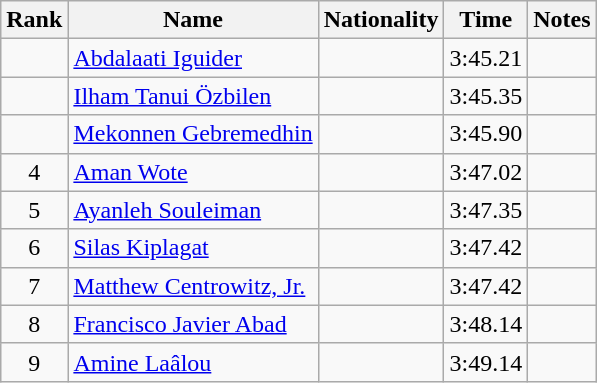<table class="wikitable sortable" style="text-align:center">
<tr>
<th>Rank</th>
<th>Name</th>
<th>Nationality</th>
<th>Time</th>
<th>Notes</th>
</tr>
<tr>
<td></td>
<td align=left><a href='#'>Abdalaati Iguider</a></td>
<td align=left></td>
<td>3:45.21</td>
<td></td>
</tr>
<tr>
<td></td>
<td align=left><a href='#'>Ilham Tanui Özbilen</a></td>
<td align=left></td>
<td>3:45.35</td>
<td></td>
</tr>
<tr>
<td></td>
<td align=left><a href='#'>Mekonnen Gebremedhin</a></td>
<td align=left></td>
<td>3:45.90</td>
<td></td>
</tr>
<tr>
<td>4</td>
<td align=left><a href='#'>Aman Wote</a></td>
<td align=left></td>
<td>3:47.02</td>
<td></td>
</tr>
<tr>
<td>5</td>
<td align=left><a href='#'>Ayanleh Souleiman</a></td>
<td align=left></td>
<td>3:47.35</td>
<td></td>
</tr>
<tr>
<td>6</td>
<td align=left><a href='#'>Silas Kiplagat</a></td>
<td align=left></td>
<td>3:47.42</td>
<td></td>
</tr>
<tr>
<td>7</td>
<td align=left><a href='#'>Matthew Centrowitz, Jr.</a></td>
<td align=left></td>
<td>3:47.42</td>
<td></td>
</tr>
<tr>
<td>8</td>
<td align=left><a href='#'>Francisco Javier Abad</a></td>
<td align=left></td>
<td>3:48.14</td>
<td></td>
</tr>
<tr>
<td>9</td>
<td align=left><a href='#'>Amine Laâlou</a></td>
<td align=left></td>
<td>3:49.14</td>
<td></td>
</tr>
</table>
